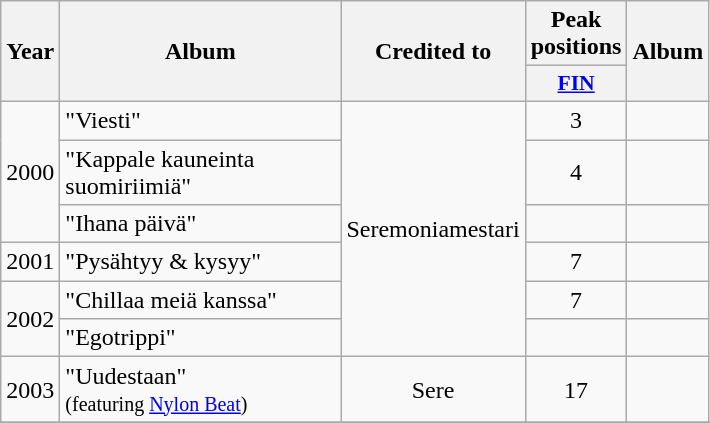<table class="wikitable">
<tr>
<th align="center" rowspan="2" width="10">Year</th>
<th align="center" rowspan="2" width="180">Album</th>
<th align="center" rowspan="2" width="100">Credited to</th>
<th align="center" colspan="1" width="20">Peak positions</th>
<th align="center" rowspan="2" width="20">Album</th>
</tr>
<tr>
<th scope="col" style="width:3em;font-size:90%;"><a href='#'>FIN</a><br></th>
</tr>
<tr>
<td style="text-align:center;" rowspan=3>2000</td>
<td>"Viesti"</td>
<td style="text-align:center;" rowspan=6>Seremoniamestari</td>
<td style="text-align:center;">3</td>
<td style="text-align:center;"></td>
</tr>
<tr>
<td>"Kappale kauneinta suomiriimiä"</td>
<td style="text-align:center;">4</td>
<td style="text-align:center;"></td>
</tr>
<tr>
<td>"Ihana päivä"</td>
<td style="text-align:center;"></td>
<td style="text-align:center;"></td>
</tr>
<tr>
<td style="text-align:center;" rowspan=1>2001</td>
<td>"Pysähtyy & kysyy"</td>
<td style="text-align:center;">7</td>
<td style="text-align:center;"></td>
</tr>
<tr>
<td style="text-align:center;" rowspan=2>2002</td>
<td>"Chillaa meiä kanssa"</td>
<td style="text-align:center;">7</td>
<td style="text-align:center;"></td>
</tr>
<tr>
<td>"Egotrippi"</td>
<td style="text-align:center;"></td>
<td style="text-align:center;"></td>
</tr>
<tr>
<td style="text-align:center;" rowspan=1>2003</td>
<td>"Uudestaan"<br><small>(featuring <a href='#'>Nylon Beat</a>)</small></td>
<td style="text-align:center;" rowspan=1>Sere</td>
<td style="text-align:center;">17</td>
<td style="text-align:center;"></td>
</tr>
<tr>
</tr>
</table>
